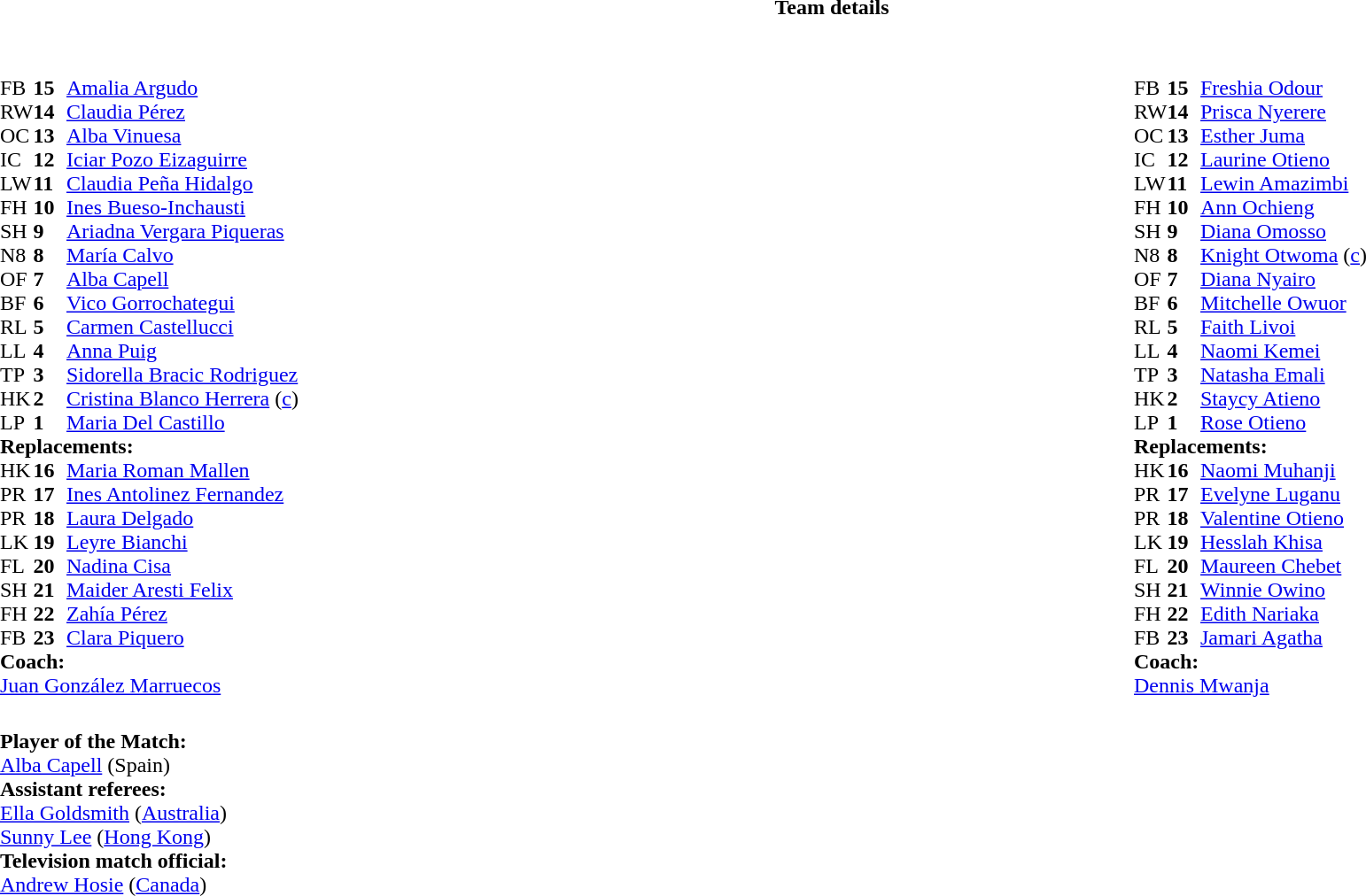<table border="0" style="width:100%;" class="collapsible collapsed">
<tr>
<th>Team details</th>
</tr>
<tr>
<td><br><table width="100%">
<tr>
<td style="vertical-align:top; width:50%"><br><table cellspacing="0" cellpadding="0">
<tr>
<th width="25"></th>
<th width="25"></th>
</tr>
<tr>
<td>FB</td>
<td><strong>15</strong></td>
<td><a href='#'>Amalia Argudo</a></td>
<td></td>
<td></td>
</tr>
<tr>
<td>RW</td>
<td><strong>14</strong></td>
<td><a href='#'>Claudia Pérez</a></td>
</tr>
<tr>
<td>OC</td>
<td><strong>13</strong></td>
<td><a href='#'>Alba Vinuesa</a></td>
</tr>
<tr>
<td>IC</td>
<td><strong>12</strong></td>
<td><a href='#'>Iciar Pozo Eizaguirre</a></td>
</tr>
<tr>
<td>LW</td>
<td><strong>11</strong></td>
<td><a href='#'>Claudia Peña Hidalgo</a></td>
<td></td>
<td></td>
</tr>
<tr>
<td>FH</td>
<td><strong>10</strong></td>
<td><a href='#'>Ines Bueso-Inchausti</a></td>
</tr>
<tr>
<td>SH</td>
<td><strong>9</strong></td>
<td><a href='#'>Ariadna Vergara Piqueras</a></td>
</tr>
<tr>
<td>N8</td>
<td><strong>8</strong></td>
<td><a href='#'>María Calvo</a></td>
</tr>
<tr>
<td>OF</td>
<td><strong>7</strong></td>
<td><a href='#'>Alba Capell</a></td>
<td></td>
<td></td>
</tr>
<tr>
<td>BF</td>
<td><strong>6</strong></td>
<td><a href='#'>Vico Gorrochategui</a></td>
</tr>
<tr>
<td>RL</td>
<td><strong>5</strong></td>
<td><a href='#'>Carmen Castellucci</a></td>
<td></td>
<td></td>
</tr>
<tr>
<td>LL</td>
<td><strong>4</strong></td>
<td><a href='#'>Anna Puig</a></td>
</tr>
<tr>
<td>TP</td>
<td><strong>3</strong></td>
<td><a href='#'>Sidorella Bracic Rodriguez</a></td>
<td></td>
<td></td>
</tr>
<tr>
<td>HK</td>
<td><strong>2</strong></td>
<td><a href='#'>Cristina Blanco Herrera</a> (<a href='#'>c</a>)</td>
<td></td>
<td></td>
</tr>
<tr>
<td>LP</td>
<td><strong>1</strong></td>
<td><a href='#'>Maria Del Castillo</a></td>
<td></td>
<td></td>
</tr>
<tr>
<td colspan=3><strong>Replacements:</strong></td>
</tr>
<tr>
<td>HK</td>
<td><strong>16</strong></td>
<td><a href='#'>Maria Roman Mallen</a></td>
<td></td>
<td></td>
</tr>
<tr>
<td>PR</td>
<td><strong>17</strong></td>
<td><a href='#'>Ines Antolinez Fernandez</a></td>
<td></td>
<td></td>
</tr>
<tr>
<td>PR</td>
<td><strong>18</strong></td>
<td><a href='#'>Laura Delgado</a></td>
<td></td>
<td></td>
</tr>
<tr>
<td>LK</td>
<td><strong>19</strong></td>
<td><a href='#'>Leyre Bianchi</a></td>
<td></td>
<td></td>
</tr>
<tr>
<td>FL</td>
<td><strong>20</strong></td>
<td><a href='#'>Nadina Cisa</a></td>
<td></td>
<td></td>
</tr>
<tr>
<td>SH</td>
<td><strong>21</strong></td>
<td><a href='#'>Maider Aresti Felix</a></td>
<td></td>
<td></td>
</tr>
<tr>
<td>FH</td>
<td><strong>22</strong></td>
<td><a href='#'>Zahía Pérez</a></td>
<td></td>
<td></td>
</tr>
<tr>
<td>FB</td>
<td><strong>23</strong></td>
<td><a href='#'>Clara Piquero</a></td>
<td></td>
<td></td>
</tr>
<tr>
<td colspan=3><strong>Coach:</strong></td>
</tr>
<tr>
<td colspan="4"> <a href='#'>Juan González Marruecos</a></td>
</tr>
</table>
</td>
<td style="vertical-align:top"></td>
<td style="vertical-align:top; width:50%"><br><table cellspacing="0" cellpadding="0" style="margin:auto">
<tr>
<th width="25"></th>
<th width="25"></th>
</tr>
<tr>
<td>FB</td>
<td><strong>15</strong></td>
<td><a href='#'>Freshia Odour</a></td>
<td></td>
<td></td>
</tr>
<tr>
<td>RW</td>
<td><strong>14</strong></td>
<td><a href='#'>Prisca Nyerere</a></td>
</tr>
<tr>
<td>OC</td>
<td><strong>13</strong></td>
<td><a href='#'>Esther Juma</a></td>
<td></td>
<td></td>
</tr>
<tr>
<td>IC</td>
<td><strong>12</strong></td>
<td><a href='#'>Laurine Otieno</a></td>
<td></td>
<td></td>
</tr>
<tr>
<td>LW</td>
<td><strong>11</strong></td>
<td><a href='#'>Lewin Amazimbi</a></td>
</tr>
<tr>
<td>FH</td>
<td><strong>10</strong></td>
<td><a href='#'>Ann Ochieng</a></td>
</tr>
<tr>
<td>SH</td>
<td><strong>9</strong></td>
<td><a href='#'>Diana Omosso</a></td>
</tr>
<tr>
<td>N8</td>
<td><strong>8</strong></td>
<td><a href='#'>Knight Otwoma</a> (<a href='#'>c</a>)</td>
<td></td>
<td></td>
</tr>
<tr>
<td>OF</td>
<td><strong>7</strong></td>
<td><a href='#'>Diana Nyairo</a></td>
</tr>
<tr>
<td>BF</td>
<td><strong>6</strong></td>
<td><a href='#'>Mitchelle Owuor</a></td>
<td></td>
<td></td>
</tr>
<tr>
<td>RL</td>
<td><strong>5</strong></td>
<td><a href='#'>Faith Livoi</a></td>
</tr>
<tr>
<td>LL</td>
<td><strong>4</strong></td>
<td><a href='#'>Naomi Kemei</a></td>
</tr>
<tr>
<td>TP</td>
<td><strong>3</strong></td>
<td><a href='#'>Natasha Emali</a></td>
<td></td>
<td></td>
</tr>
<tr>
<td>HK</td>
<td><strong>2</strong></td>
<td><a href='#'>Staycy Atieno</a></td>
<td></td>
<td></td>
</tr>
<tr>
<td>LP</td>
<td><strong>1</strong></td>
<td><a href='#'>Rose Otieno</a></td>
<td></td>
<td></td>
</tr>
<tr>
<td colspan=3><strong>Replacements:</strong></td>
</tr>
<tr>
<td>HK</td>
<td><strong>16</strong></td>
<td><a href='#'>Naomi Muhanji</a></td>
<td></td>
<td></td>
</tr>
<tr>
<td>PR</td>
<td><strong>17</strong></td>
<td><a href='#'>Evelyne Luganu</a></td>
<td></td>
<td></td>
</tr>
<tr>
<td>PR</td>
<td><strong>18</strong></td>
<td><a href='#'>Valentine Otieno</a></td>
<td></td>
<td></td>
</tr>
<tr>
<td>LK</td>
<td><strong>19</strong></td>
<td><a href='#'>Hesslah Khisa</a></td>
<td></td>
<td></td>
</tr>
<tr>
<td>FL</td>
<td><strong>20</strong></td>
<td><a href='#'>Maureen Chebet</a></td>
</tr>
<tr>
<td>SH</td>
<td><strong>21</strong></td>
<td><a href='#'>Winnie Owino</a></td>
<td></td>
<td></td>
</tr>
<tr>
<td>FH</td>
<td><strong>22</strong></td>
<td><a href='#'>Edith Nariaka</a></td>
<td></td>
<td></td>
</tr>
<tr>
<td>FB</td>
<td><strong>23</strong></td>
<td><a href='#'>Jamari Agatha</a></td>
<td></td>
<td></td>
</tr>
<tr>
<td colspan=3><strong>Coach:</strong></td>
</tr>
<tr>
<td colspan="4"> <a href='#'>Dennis Mwanja</a></td>
</tr>
</table>
</td>
</tr>
</table>
<table style="width:100%">
<tr>
<td><br><strong>Player of the Match:</strong>
<br><a href='#'>Alba Capell</a> (Spain)<br><strong>Assistant referees:</strong>
<br><a href='#'>Ella Goldsmith</a> (<a href='#'>Australia</a>)
<br><a href='#'>Sunny Lee</a> (<a href='#'>Hong Kong</a>)
<br><strong>Television match official:</strong>
<br><a href='#'>Andrew Hosie</a> (<a href='#'>Canada</a>)<br></td>
</tr>
</table>
</td>
</tr>
</table>
